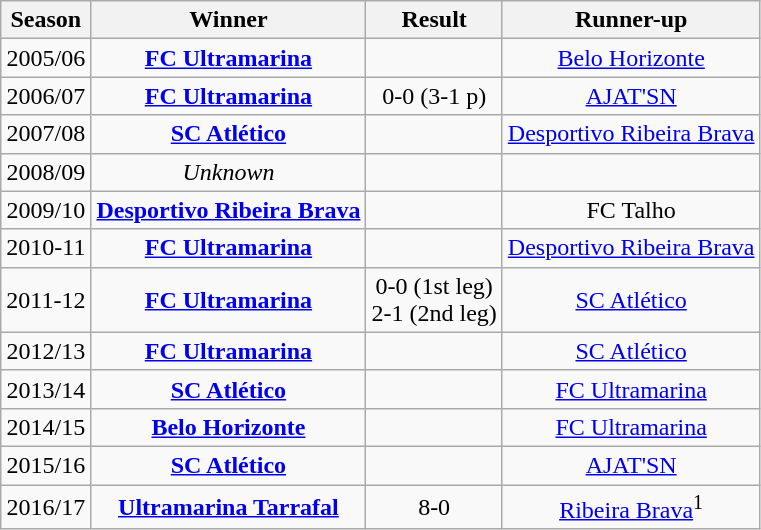<table class="wikitable" style="text-align: center; font-size:100%">
<tr>
<th>Season</th>
<th>Winner</th>
<th>Result</th>
<th>Runner-up</th>
</tr>
<tr>
<td>2005/06</td>
<td><strong><a href='#'>FC Ultramarina</a></strong></td>
<td></td>
<td><a href='#'>Belo Horizonte</a></td>
</tr>
<tr>
<td>2006/07</td>
<td><strong><a href='#'>FC Ultramarina</a></strong></td>
<td>0-0 (3-1 p)</td>
<td><a href='#'>AJAT'SN</a></td>
</tr>
<tr>
<td>2007/08</td>
<td><strong><a href='#'>SC Atlético</a></strong></td>
<td></td>
<td><a href='#'>Desportivo Ribeira Brava</a></td>
</tr>
<tr>
<td>2008/09</td>
<td><em>Unknown</em></td>
<td></td>
<td></td>
</tr>
<tr>
<td>2009/10</td>
<td><strong><a href='#'>Desportivo Ribeira Brava</a></strong></td>
<td></td>
<td>FC Talho</td>
</tr>
<tr>
<td>2010-11</td>
<td><strong><a href='#'>FC Ultramarina</a></strong></td>
<td></td>
<td><a href='#'>Desportivo Ribeira Brava</a></td>
</tr>
<tr>
<td>2011-12</td>
<td><strong><a href='#'>FC Ultramarina</a></strong></td>
<td>0-0 (1st leg)<br>2-1 (2nd leg)</td>
<td><a href='#'>SC Atlético</a></td>
</tr>
<tr>
<td>2012/13</td>
<td><strong><a href='#'>FC Ultramarina</a></strong></td>
<td></td>
<td><a href='#'>SC Atlético</a></td>
</tr>
<tr>
<td>2013/14</td>
<td><strong><a href='#'>SC Atlético</a></strong></td>
<td></td>
<td><a href='#'>FC Ultramarina</a></td>
</tr>
<tr>
<td>2014/15</td>
<td><strong><a href='#'>Belo Horizonte</a></strong></td>
<td></td>
<td><a href='#'>FC Ultramarina</a></td>
</tr>
<tr>
<td>2015/16</td>
<td><strong><a href='#'>SC Atlético</a></strong></td>
<td></td>
<td><a href='#'>AJAT'SN</a></td>
</tr>
<tr>
<td>2016/17</td>
<td><strong><a href='#'>Ultramarina Tarrafal</a></strong></td>
<td>8-0</td>
<td><a href='#'>Ribeira Brava</a><sup>1</sup></td>
</tr>
</table>
